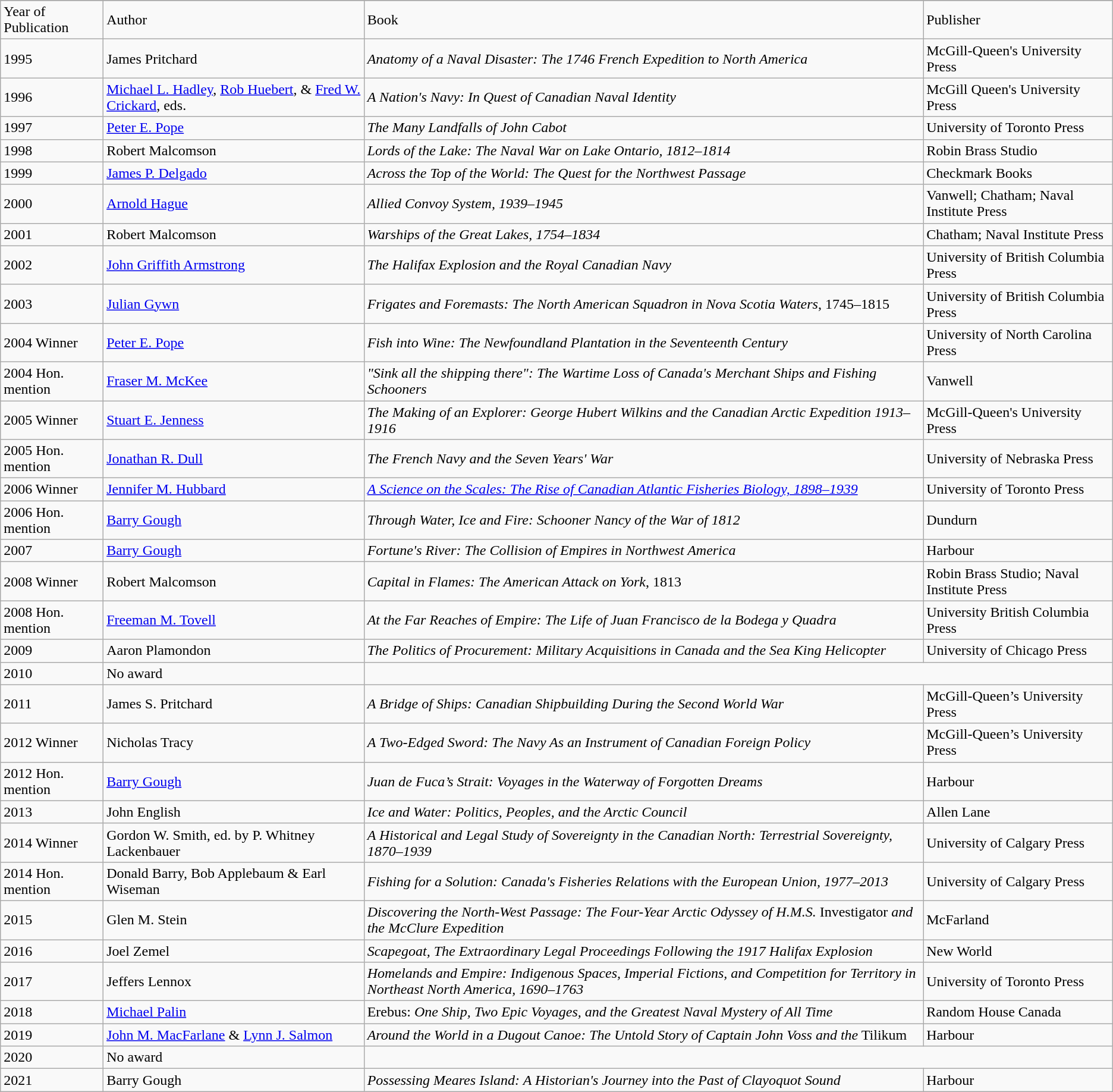<table class="wikitable">
<tr>
</tr>
<tr>
<td>Year of Publication</td>
<td>Author</td>
<td>Book</td>
<td>Publisher</td>
</tr>
<tr>
<td>1995</td>
<td>James Pritchard</td>
<td><em>Anatomy of a Naval Disaster: The 1746 French Expedition to North America</em></td>
<td>McGill-Queen's University Press</td>
</tr>
<tr>
<td>1996</td>
<td><a href='#'>Michael L. Hadley</a>, <a href='#'>Rob Huebert</a>, & <a href='#'>Fred W. Crickard</a>, eds.</td>
<td><em>A Nation's Navy: In Quest of Canadian Naval Identity</em></td>
<td>McGill Queen's University Press</td>
</tr>
<tr>
<td>1997</td>
<td><a href='#'>Peter E. Pope</a></td>
<td><em>The Many Landfalls of John Cabot</em></td>
<td>University of Toronto Press</td>
</tr>
<tr>
<td>1998</td>
<td>Robert Malcomson</td>
<td><em>Lords of the Lake: The Naval War on Lake Ontario, 1812–1814</em></td>
<td>Robin Brass Studio</td>
</tr>
<tr>
<td>1999</td>
<td><a href='#'>James P. Delgado</a></td>
<td><em>Across the Top of the World: The Quest for the Northwest Passage</em></td>
<td>Checkmark Books</td>
</tr>
<tr>
<td>2000</td>
<td><a href='#'>Arnold Hague</a></td>
<td><em>Allied Convoy System, 1939–1945</em></td>
<td>Vanwell; Chatham; Naval Institute Press</td>
</tr>
<tr>
<td>2001</td>
<td>Robert Malcomson</td>
<td><em>Warships of the Great Lakes, 1754–1834</em></td>
<td>Chatham; Naval Institute Press</td>
</tr>
<tr>
<td>2002</td>
<td><a href='#'>John Griffith Armstrong</a></td>
<td><em>The Halifax Explosion and the Royal Canadian Navy</em></td>
<td>University of British Columbia Press</td>
</tr>
<tr>
<td>2003</td>
<td><a href='#'>Julian Gywn</a></td>
<td><em>Frigates and Foremasts: The North American Squadron in Nova Scotia Waters</em>, 1745–1815</td>
<td>University of British Columbia Press</td>
</tr>
<tr>
<td>2004 Winner</td>
<td><a href='#'>Peter E. Pope</a></td>
<td><em>Fish into Wine: The Newfoundland Plantation in the Seventeenth Century</em></td>
<td>University of North Carolina Press</td>
</tr>
<tr>
<td>2004 Hon. mention</td>
<td><a href='#'>Fraser M. McKee</a></td>
<td><em>"Sink all the shipping there": The Wartime Loss of Canada's Merchant Ships and Fishing Schooners</em></td>
<td>Vanwell</td>
</tr>
<tr>
<td>2005 Winner</td>
<td><a href='#'>Stuart E. Jenness</a></td>
<td><em>The Making of an Explorer: George Hubert Wilkins and the Canadian Arctic Expedition 1913–1916</em></td>
<td>McGill-Queen's University Press</td>
</tr>
<tr>
<td>2005 Hon. mention</td>
<td><a href='#'>Jonathan R. Dull</a></td>
<td><em>The French Navy and the Seven Years' War</em></td>
<td>University of Nebraska Press</td>
</tr>
<tr>
<td>2006 Winner</td>
<td><a href='#'>Jennifer M. Hubbard</a></td>
<td><em><a href='#'>A Science on the Scales: The Rise of Canadian Atlantic Fisheries Biology, 1898–1939</a></em></td>
<td>University of Toronto Press</td>
</tr>
<tr>
<td>2006 Hon. mention</td>
<td><a href='#'>Barry Gough</a></td>
<td><em>Through Water, Ice and Fire: Schooner Nancy of the War of 1812</em></td>
<td>Dundurn</td>
</tr>
<tr>
<td>2007</td>
<td><a href='#'>Barry Gough</a></td>
<td><em>Fortune's River: The Collision of Empires in Northwest America</em></td>
<td>Harbour</td>
</tr>
<tr>
<td>2008 Winner</td>
<td>Robert Malcomson</td>
<td><em>Capital in Flames: The American Attack on York</em>, 1813</td>
<td>Robin Brass Studio; Naval Institute Press</td>
</tr>
<tr>
<td>2008 Hon. mention</td>
<td><a href='#'>Freeman M. Tovell</a></td>
<td><em>At the Far Reaches of Empire: The Life of Juan Francisco de la Bodega y Quadra</em></td>
<td>University British Columbia Press</td>
</tr>
<tr>
<td>2009</td>
<td>Aaron Plamondon</td>
<td><em>The Politics of Procurement: Military Acquisitions in Canada and the Sea King Helicopter</em></td>
<td>University of Chicago Press</td>
</tr>
<tr>
<td>2010</td>
<td>No award</td>
</tr>
<tr>
<td>2011</td>
<td>James S. Pritchard</td>
<td><em>A Bridge of Ships: Canadian Shipbuilding During the Second World War</em></td>
<td>McGill-Queen’s University Press</td>
</tr>
<tr>
<td>2012 Winner</td>
<td>Nicholas Tracy</td>
<td><em>A Two-Edged Sword: The Navy As an Instrument of Canadian Foreign Policy</em></td>
<td>McGill-Queen’s University Press</td>
</tr>
<tr>
<td>2012 Hon. mention</td>
<td><a href='#'>Barry Gough</a></td>
<td><em>Juan de Fuca’s Strait: Voyages in the Waterway of Forgotten Dreams</em></td>
<td>Harbour</td>
</tr>
<tr>
<td>2013</td>
<td>John English</td>
<td><em>Ice and Water: Politics, Peoples, and the Arctic Council</em></td>
<td>Allen Lane</td>
</tr>
<tr>
<td>2014 Winner</td>
<td>Gordon W. Smith, ed. by P. Whitney Lackenbauer</td>
<td><em>A Historical and Legal Study of Sovereignty in the Canadian North: Terrestrial Sovereignty, 1870–1939</em></td>
<td>University of Calgary Press</td>
</tr>
<tr>
<td>2014 Hon. mention</td>
<td>Donald Barry, Bob Applebaum & Earl Wiseman</td>
<td><em>Fishing for a Solution: Canada's Fisheries Relations with the European Union, 1977–2013</em></td>
<td>University of Calgary Press</td>
</tr>
<tr>
<td>2015</td>
<td>Glen M. Stein</td>
<td><em> Discovering the North-West Passage: The Four-Year Arctic Odyssey of H.M.S.</em> Investigator <em>and the McClure Expedition</em></td>
<td>McFarland</td>
</tr>
<tr>
<td>2016</td>
<td>Joel Zemel</td>
<td><em>Scapegoat, The Extraordinary Legal Proceedings Following the 1917 Halifax Explosion</em></td>
<td>New World</td>
</tr>
<tr>
<td>2017</td>
<td>Jeffers Lennox</td>
<td><em>Homelands and Empire: Indigenous Spaces, Imperial Fictions, and Competition for Territory in Northeast North America, 1690–1763</em></td>
<td>University of Toronto Press</td>
</tr>
<tr>
<td>2018</td>
<td><a href='#'>Michael Palin</a></td>
<td>Erebus: <em>One Ship, Two Epic Voyages, and the Greatest Naval Mystery of All Time</em></td>
<td>Random House Canada</td>
</tr>
<tr>
<td>2019</td>
<td><a href='#'>John M. MacFarlane</a> & <a href='#'>Lynn J. Salmon</a></td>
<td><em>Around the World in a Dugout Canoe: The Untold Story of Captain John Voss and the</em> Tilikum</td>
<td>Harbour</td>
</tr>
<tr>
<td>2020</td>
<td>No award</td>
</tr>
<tr>
<td>2021</td>
<td>Barry Gough</td>
<td><em>Possessing Meares Island: A Historian's Journey into the Past of Clayoquot Sound</em></td>
<td>Harbour</td>
</tr>
</table>
